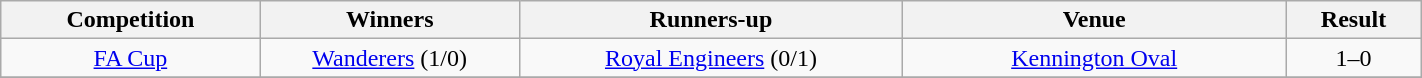<table class="wikitable" width="75%">
<tr>
<th style="width:10em">Competition</th>
<th style="width:10em">Winners</th>
<th style="width:15em">Runners-up</th>
<th style="width:15em">Venue</th>
<th style="width:05em">Result</th>
</tr>
<tr>
<td align="center"><a href='#'>FA Cup</a></td>
<td align="center"><a href='#'>Wanderers</a> (1/0)</td>
<td align="center"><a href='#'>Royal Engineers</a> (0/1)</td>
<td align="center"><a href='#'>Kennington Oval</a></td>
<td align="center">1–0</td>
</tr>
<tr>
</tr>
</table>
